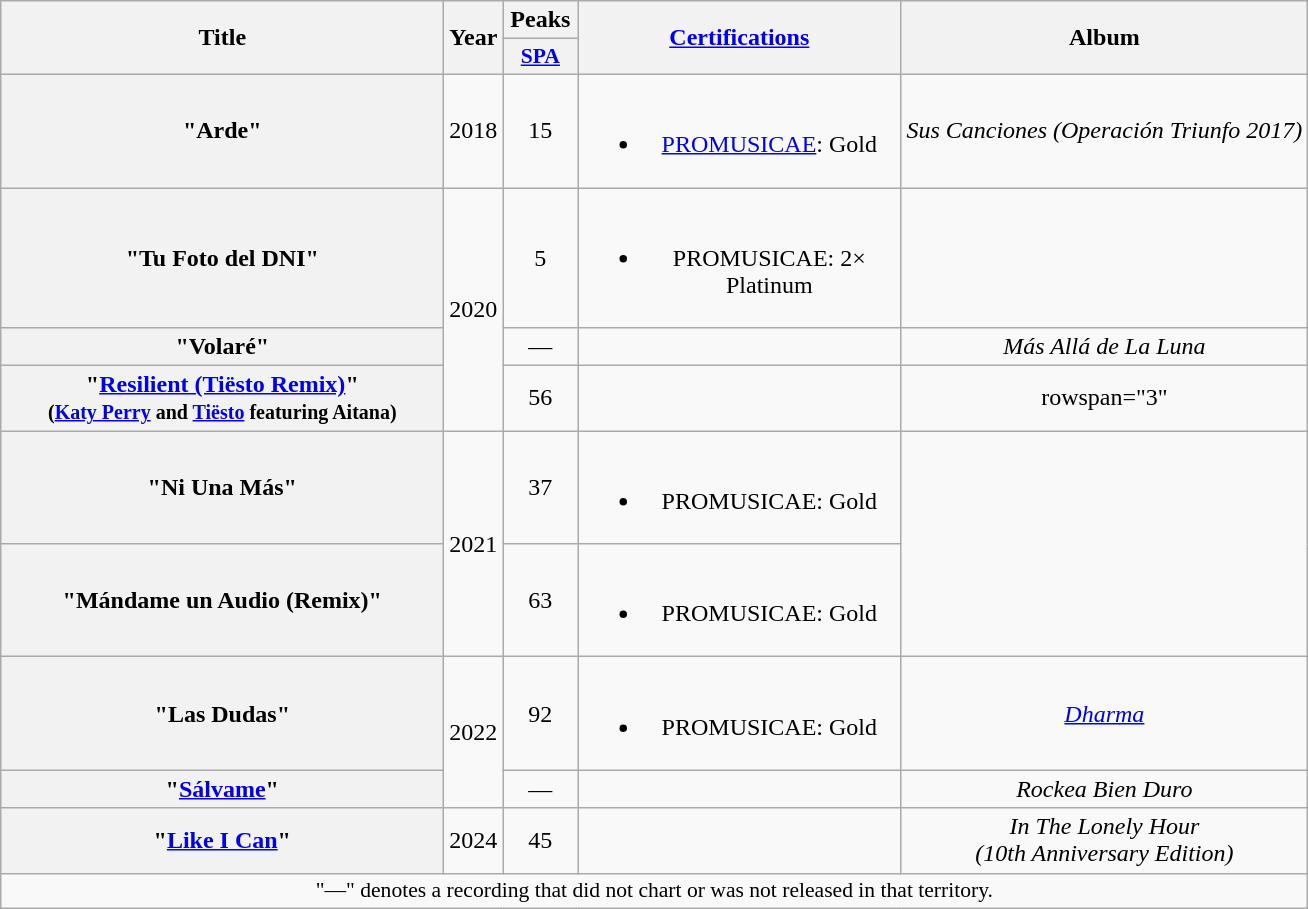<table class="wikitable plainrowheaders" style="text-align:center;">
<tr>
<th scope="col" rowspan="2" style="width:18em;">Title</th>
<th scope="col" rowspan="2" style="width:1em;">Year</th>
<th scope="col" colspan="1">Peaks</th>
<th scope="col" rowspan="2" style="width:13em;"><a href='#'>Certifications</a></th>
<th scope="col" rowspan="2">Album</th>
</tr>
<tr>
<th scope="col" style="width:3em;font-size:90%;"><a href='#'>SPA</a></th>
</tr>
<tr>
<th scope="row">"Arde"</th>
<td>2018</td>
<td>15</td>
<td><br><ul><li><a href='#'>PROMUSICAE</a>: Gold</li></ul></td>
<td><em>Sus Canciones (Operación Triunfo 2017)</em></td>
</tr>
<tr>
<th scope="row">"Tu Foto del DNI"<br></th>
<td rowspan="3">2020</td>
<td>5</td>
<td><br><ul><li>PROMUSICAE: 2× Platinum</li></ul></td>
<td></td>
</tr>
<tr>
<th scope="row">"Volaré"</th>
<td>—</td>
<td></td>
<td><em>Más Allá de La Luna</em></td>
</tr>
<tr>
<th scope="row">"<a href='#'>Resilient (Tiësto Remix)</a>"<br><small>(<a href='#'>Katy Perry</a> and <a href='#'>Tiësto</a> featuring Aitana)</small></th>
<td>56</td>
<td></td>
<td>rowspan="3" </td>
</tr>
<tr>
<th scope="row">"Ni Una Más"</th>
<td rowspan="2">2021</td>
<td>37</td>
<td><br><ul><li>PROMUSICAE: Gold</li></ul></td>
</tr>
<tr>
<th scope="row">"Mándame un Audio (Remix)"<br></th>
<td>63</td>
<td><br><ul><li>PROMUSICAE: Gold</li></ul></td>
</tr>
<tr>
<th scope="row">"Las Dudas"<br></th>
<td rowspan="2">2022</td>
<td>92</td>
<td><br><ul><li>PROMUSICAE: Gold</li></ul></td>
<td><em><a href='#'>Dharma</a></em></td>
</tr>
<tr>
<th scope="row">"<a href='#'>Sálvame</a>"<br></th>
<td>—</td>
<td></td>
<td><em>Rockea Bien Duro</em></td>
</tr>
<tr>
<th scope="row">"<a href='#'>Like I Can</a>"<br></th>
<td>2024</td>
<td>45</td>
<td></td>
<td><em>In The Lonely Hour<br>(10th Anniversary Edition)</em></td>
</tr>
<tr>
<td colspan="14" style="font-size:90%">"—" denotes a recording that did not chart or was not released in that territory.</td>
</tr>
</table>
